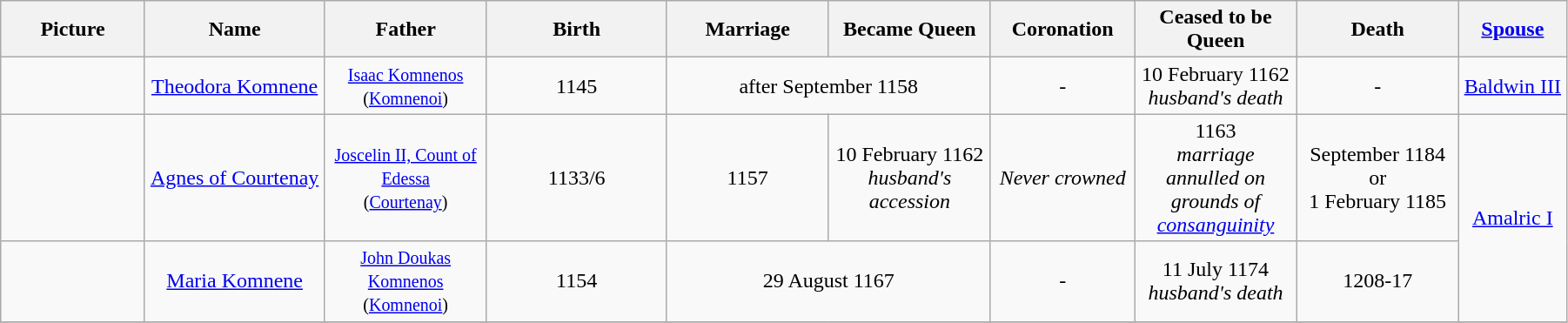<table width=95% class="wikitable">
<tr>
<th width = "8%">Picture</th>
<th width = "10%">Name</th>
<th width = "9%">Father</th>
<th width = "10%">Birth</th>
<th width = "9%">Marriage</th>
<th width = "9%">Became Queen</th>
<th width = "8%">Coronation</th>
<th width = "9%">Ceased to be Queen</th>
<th width = "9%">Death</th>
<th width = "6%"><a href='#'>Spouse</a></th>
</tr>
<tr>
<td align="center"></td>
<td align="center"><a href='#'>Theodora Komnene</a></td>
<td align="center"><small> <a href='#'>Isaac Komnenos</a><br>(<a href='#'>Komnenoi</a>)</small></td>
<td align="center">1145</td>
<td align="center" colspan="2">after September 1158</td>
<td align="center">-</td>
<td align="center">10 February 1162<br><em>husband's death</em></td>
<td align="center">-</td>
<td align="center"><a href='#'>Baldwin III</a></td>
</tr>
<tr>
<td align="center"></td>
<td align="center"><a href='#'>Agnes of Courtenay</a><br></td>
<td align="center"><small><a href='#'>Joscelin II, Count of Edessa</a><br>(<a href='#'>Courtenay</a>)</small></td>
<td align="center">1133/6</td>
<td align="center">1157</td>
<td align="center">10 February 1162<br><em>husband's accession</em><br></td>
<td align="center"><em>Never crowned</em></td>
<td align="center">1163<br><em>marriage annulled on grounds of <a href='#'>consanguinity</a></em></td>
<td align="center">September 1184<br>or<br>1 February 1185</td>
<td align="center" rowspan="2"><a href='#'>Amalric I</a></td>
</tr>
<tr>
<td align="center"></td>
<td align="center"><a href='#'>Maria Komnene</a></td>
<td align="center"><small> <a href='#'>John Doukas Komnenos</a><br>(<a href='#'>Komnenoi</a>)</small></td>
<td align="center">1154</td>
<td align="center" colspan="2">29 August 1167</td>
<td align="center">-</td>
<td align="center">11 July 1174<br><em>husband's death</em></td>
<td align="center">1208-17</td>
</tr>
<tr>
</tr>
</table>
